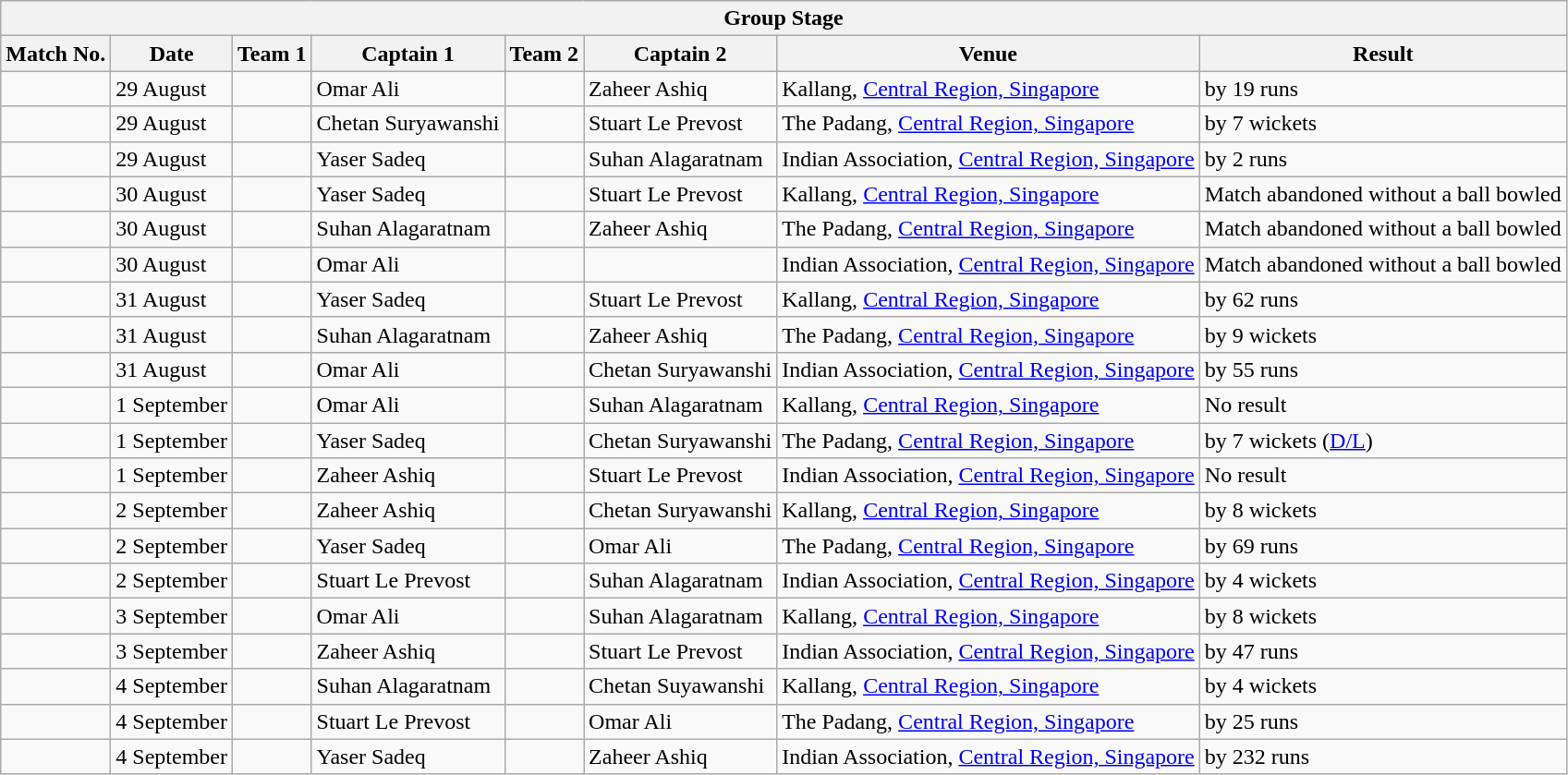<table class="wikitable">
<tr>
<th colspan="9">Group Stage</th>
</tr>
<tr>
<th>Match No.</th>
<th>Date</th>
<th>Team 1</th>
<th>Captain 1</th>
<th>Team 2</th>
<th>Captain 2</th>
<th>Venue</th>
<th>Result</th>
</tr>
<tr>
<td></td>
<td>29 August</td>
<td></td>
<td>Omar Ali</td>
<td></td>
<td>Zaheer Ashiq</td>
<td>Kallang, <a href='#'>Central Region, Singapore</a></td>
<td> by 19 runs</td>
</tr>
<tr>
<td></td>
<td>29 August</td>
<td></td>
<td>Chetan Suryawanshi</td>
<td></td>
<td>Stuart Le Prevost</td>
<td>The Padang, <a href='#'>Central Region, Singapore</a></td>
<td> by 7 wickets</td>
</tr>
<tr>
<td></td>
<td>29 August</td>
<td></td>
<td>Yaser Sadeq</td>
<td></td>
<td>Suhan Alagaratnam</td>
<td>Indian Association, <a href='#'>Central Region, Singapore</a></td>
<td> by 2 runs</td>
</tr>
<tr>
<td></td>
<td>30 August</td>
<td></td>
<td>Yaser Sadeq</td>
<td></td>
<td>Stuart Le Prevost</td>
<td>Kallang, <a href='#'>Central Region, Singapore</a></td>
<td>Match abandoned without a ball bowled</td>
</tr>
<tr>
<td></td>
<td>30 August</td>
<td></td>
<td>Suhan Alagaratnam</td>
<td></td>
<td>Zaheer Ashiq</td>
<td>The Padang, <a href='#'>Central Region, Singapore</a></td>
<td>Match abandoned without a ball bowled</td>
</tr>
<tr>
<td></td>
<td>30 August</td>
<td></td>
<td>Omar Ali</td>
<td></td>
<td></td>
<td>Indian Association, <a href='#'>Central Region, Singapore</a></td>
<td>Match abandoned without a ball bowled</td>
</tr>
<tr>
<td></td>
<td>31 August</td>
<td></td>
<td>Yaser Sadeq</td>
<td></td>
<td>Stuart Le Prevost</td>
<td>Kallang, <a href='#'>Central Region, Singapore</a></td>
<td> by 62 runs</td>
</tr>
<tr>
<td></td>
<td>31 August</td>
<td></td>
<td>Suhan Alagaratnam</td>
<td></td>
<td>Zaheer Ashiq</td>
<td>The Padang, <a href='#'>Central Region, Singapore</a></td>
<td> by 9 wickets</td>
</tr>
<tr>
<td></td>
<td>31 August</td>
<td></td>
<td>Omar Ali</td>
<td></td>
<td>Chetan Suryawanshi</td>
<td>Indian Association, <a href='#'>Central Region, Singapore</a></td>
<td> by 55 runs</td>
</tr>
<tr>
<td></td>
<td>1 September</td>
<td></td>
<td>Omar Ali</td>
<td></td>
<td>Suhan Alagaratnam</td>
<td>Kallang, <a href='#'>Central Region, Singapore</a></td>
<td>No result</td>
</tr>
<tr>
<td></td>
<td>1 September</td>
<td></td>
<td>Yaser Sadeq</td>
<td></td>
<td>Chetan Suryawanshi</td>
<td>The Padang, <a href='#'>Central Region, Singapore</a></td>
<td> by 7 wickets (<a href='#'>D/L</a>)</td>
</tr>
<tr>
<td></td>
<td>1 September</td>
<td></td>
<td>Zaheer Ashiq</td>
<td></td>
<td>Stuart Le Prevost</td>
<td>Indian Association, <a href='#'>Central Region, Singapore</a></td>
<td>No result</td>
</tr>
<tr>
<td></td>
<td>2 September</td>
<td></td>
<td>Zaheer Ashiq</td>
<td></td>
<td>Chetan Suryawanshi</td>
<td>Kallang, <a href='#'>Central Region, Singapore</a></td>
<td> by 8 wickets</td>
</tr>
<tr>
<td></td>
<td>2 September</td>
<td></td>
<td>Yaser Sadeq</td>
<td></td>
<td>Omar Ali</td>
<td>The Padang, <a href='#'>Central Region, Singapore</a></td>
<td> by 69 runs</td>
</tr>
<tr>
<td></td>
<td>2 September</td>
<td></td>
<td>Stuart Le Prevost</td>
<td></td>
<td>Suhan Alagaratnam</td>
<td>Indian Association, <a href='#'>Central Region, Singapore</a></td>
<td> by 4 wickets</td>
</tr>
<tr>
<td></td>
<td>3 September</td>
<td></td>
<td>Omar Ali</td>
<td></td>
<td>Suhan Alagaratnam</td>
<td>Kallang, <a href='#'>Central Region, Singapore</a></td>
<td> by 8 wickets</td>
</tr>
<tr>
<td></td>
<td>3 September</td>
<td></td>
<td>Zaheer Ashiq</td>
<td></td>
<td>Stuart Le Prevost</td>
<td>Indian Association, <a href='#'>Central Region, Singapore</a></td>
<td> by 47 runs</td>
</tr>
<tr>
<td></td>
<td>4 September</td>
<td></td>
<td>Suhan Alagaratnam</td>
<td></td>
<td>Chetan Suyawanshi</td>
<td>Kallang, <a href='#'>Central Region, Singapore</a></td>
<td> by 4 wickets</td>
</tr>
<tr>
<td></td>
<td>4 September</td>
<td></td>
<td>Stuart Le Prevost</td>
<td></td>
<td>Omar Ali</td>
<td>The Padang, <a href='#'>Central Region, Singapore</a></td>
<td> by 25 runs</td>
</tr>
<tr>
<td></td>
<td>4 September</td>
<td></td>
<td>Yaser Sadeq</td>
<td></td>
<td>Zaheer Ashiq</td>
<td>Indian Association, <a href='#'>Central Region, Singapore</a></td>
<td> by 232 runs</td>
</tr>
</table>
